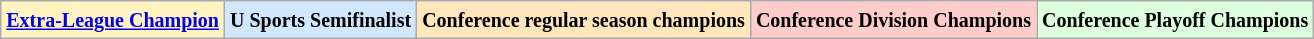<table class="wikitable">
<tr>
<td bgcolor="#FFF3BF"><small><strong><a href='#'>Extra-League Champion</a></strong></small></td>
<td bgcolor="#D0E7FF"><small><strong>U Sports Semifinalist</strong></small></td>
<td bgcolor="#FFE6BD"><small><strong>Conference regular season champions</strong></small></td>
<td bgcolor="#FFCCCC"><small><strong>Conference Division Champions</strong></small></td>
<td bgcolor="#ddffdd"><small><strong>Conference Playoff Champions</strong></small></td>
</tr>
</table>
